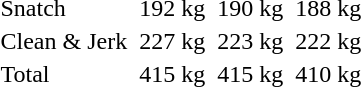<table>
<tr>
<td>Snatch</td>
<td></td>
<td>192 kg</td>
<td></td>
<td>190 kg</td>
<td></td>
<td>188 kg</td>
</tr>
<tr>
<td>Clean & Jerk</td>
<td></td>
<td>227 kg</td>
<td></td>
<td>223 kg</td>
<td></td>
<td>222 kg</td>
</tr>
<tr>
<td>Total</td>
<td></td>
<td>415 kg</td>
<td></td>
<td>415 kg</td>
<td></td>
<td>410 kg</td>
</tr>
</table>
